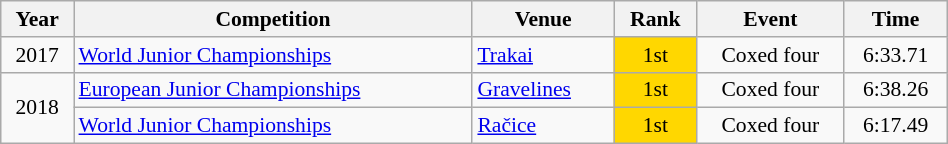<table class="wikitable" width=50% style="font-size:90%; text-align:center;">
<tr>
<th>Year</th>
<th>Competition</th>
<th>Venue</th>
<th>Rank</th>
<th>Event</th>
<th>Time</th>
</tr>
<tr>
<td>2017</td>
<td align=left><a href='#'>World Junior Championships</a></td>
<td align=left> <a href='#'>Trakai</a></td>
<td bgcolor=gold>1st</td>
<td>Coxed four</td>
<td>6:33.71</td>
</tr>
<tr>
<td rowspan=2>2018</td>
<td align=left><a href='#'>European Junior Championships</a></td>
<td align=left> <a href='#'>Gravelines</a></td>
<td bgcolor=gold>1st</td>
<td>Coxed four</td>
<td>6:38.26</td>
</tr>
<tr>
<td align=left><a href='#'>World Junior Championships</a></td>
<td align=left> <a href='#'>Račice</a></td>
<td bgcolor=gold>1st</td>
<td>Coxed four</td>
<td>6:17.49</td>
</tr>
</table>
